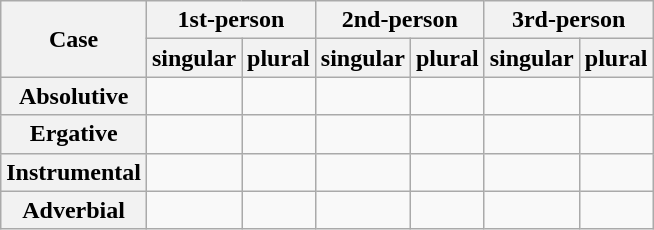<table class=wikitable>
<tr>
<th rowspan="2">Case</th>
<th colspan="2">1st-person</th>
<th colspan="2">2nd-person</th>
<th colspan="2">3rd-person</th>
</tr>
<tr>
<th>singular</th>
<th>plural</th>
<th>singular</th>
<th>plural</th>
<th>singular</th>
<th>plural</th>
</tr>
<tr>
<th>Absolutive</th>
<td></td>
<td></td>
<td></td>
<td></td>
<td></td>
<td></td>
</tr>
<tr>
<th>Ergative</th>
<td></td>
<td></td>
<td></td>
<td></td>
<td></td>
<td></td>
</tr>
<tr>
<th>Instrumental</th>
<td></td>
<td></td>
<td></td>
<td></td>
<td></td>
<td></td>
</tr>
<tr>
<th>Adverbial</th>
<td></td>
<td></td>
<td></td>
<td></td>
<td></td>
<td></td>
</tr>
</table>
